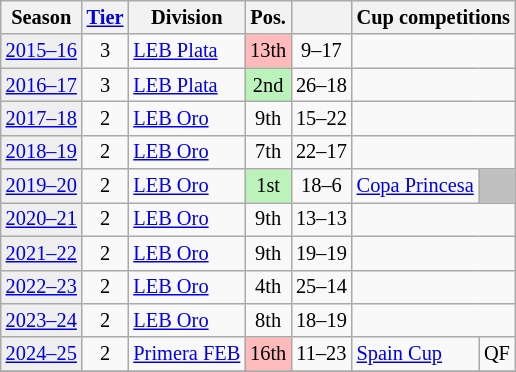<table class="wikitable" style="font-size:85%; text-align:center">
<tr>
<th>Season</th>
<th><a href='#'>Tier</a></th>
<th>Division</th>
<th>Pos.</th>
<th></th>
<th colspan=2>Cup competitions</th>
</tr>
<tr>
<td bgcolor=#efefef><a href='#'>2015–16</a></td>
<td>3</td>
<td align=left><a href='#'>LEB Plata</a></td>
<td bgcolor=#FFBBBB>13th</td>
<td>9–17</td>
<td colspan=2></td>
</tr>
<tr>
<td bgcolor=#efefef><a href='#'>2016–17</a></td>
<td>3</td>
<td align=left><a href='#'>LEB Plata</a></td>
<td bgcolor=#BBF3BB>2nd</td>
<td>26–18</td>
<td colspan=2></td>
</tr>
<tr>
<td bgcolor=#efefef><a href='#'>2017–18</a></td>
<td>2</td>
<td align=left><a href='#'>LEB Oro</a></td>
<td>9th</td>
<td>15–22</td>
<td colspan=2></td>
</tr>
<tr>
<td bgcolor=#efefef><a href='#'>2018–19</a></td>
<td>2</td>
<td align=left><a href='#'>LEB Oro</a></td>
<td>7th</td>
<td>22–17</td>
<td colspan=2></td>
</tr>
<tr>
<td bgcolor=#efefef><a href='#'>2019–20</a></td>
<td>2</td>
<td align=left><a href='#'>LEB Oro</a></td>
<td bgcolor=BBF3BB>1st</td>
<td>18–6</td>
<td align=left><a href='#'>Copa Princesa</a></td>
<td bgcolor=silver></td>
</tr>
<tr>
<td bgcolor=#efefef><a href='#'>2020–21</a></td>
<td>2</td>
<td align=left><a href='#'>LEB Oro</a></td>
<td>9th</td>
<td>13–13</td>
<td colspan=2></td>
</tr>
<tr>
<td bgcolor=#efefef><a href='#'>2021–22</a></td>
<td>2</td>
<td align=left><a href='#'>LEB Oro</a></td>
<td>9th</td>
<td>19–19</td>
<td colspan=2></td>
</tr>
<tr>
<td bgcolor=#efefef><a href='#'>2022–23</a></td>
<td>2</td>
<td align=left><a href='#'>LEB Oro</a></td>
<td>4th</td>
<td>25–14</td>
<td colspan=2></td>
</tr>
<tr>
<td bgcolor=#efefef><a href='#'>2023–24</a></td>
<td>2</td>
<td align=left><a href='#'>LEB Oro</a></td>
<td>8th</td>
<td>18–19</td>
<td colspan=2></td>
</tr>
<tr>
<td bgcolor=#efefef><a href='#'>2024–25</a></td>
<td>2</td>
<td align=left><a href='#'>Primera FEB</a></td>
<td bgcolor=#FFBBBB>16th</td>
<td>11–23</td>
<td align=left><a href='#'>Spain Cup</a></td>
<td>QF</td>
</tr>
<tr>
</tr>
</table>
